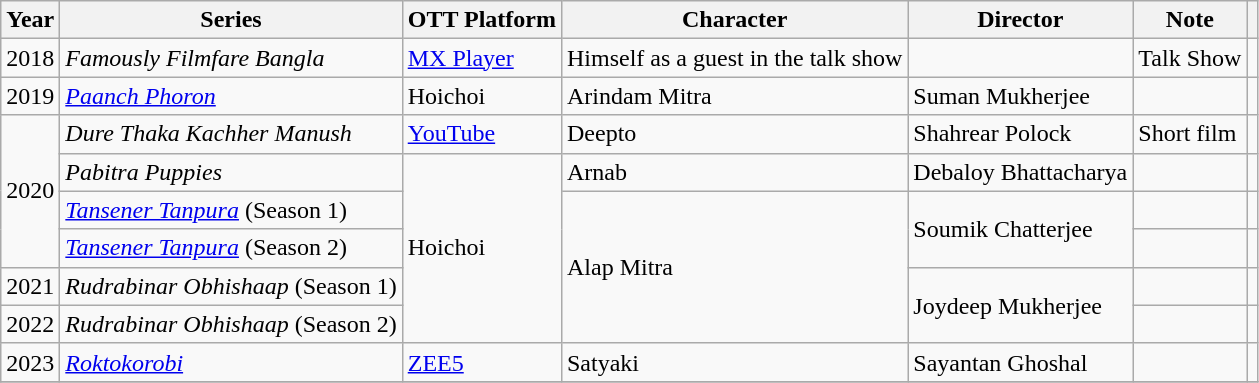<table class="wikitable">
<tr>
<th>Year</th>
<th>Series</th>
<th>OTT Platform</th>
<th>Character</th>
<th>Director</th>
<th>Note</th>
<th></th>
</tr>
<tr>
<td>2018</td>
<td><em>Famously Filmfare Bangla</em></td>
<td><a href='#'>MX Player</a></td>
<td>Himself as a guest in the talk show</td>
<td></td>
<td>Talk Show</td>
<td></td>
</tr>
<tr>
<td>2019</td>
<td><em><a href='#'>Paanch Phoron</a></em></td>
<td>Hoichoi</td>
<td>Arindam Mitra</td>
<td>Suman Mukherjee</td>
<td></td>
<td></td>
</tr>
<tr>
<td rowspan="4">2020</td>
<td><em>Dure Thaka Kachher Manush </em></td>
<td><a href='#'>YouTube</a></td>
<td>Deepto</td>
<td>Shahrear Polock</td>
<td>Short film</td>
<td></td>
</tr>
<tr>
<td><em>Pabitra Puppies</em></td>
<td rowspan="5">Hoichoi</td>
<td>Arnab</td>
<td>Debaloy Bhattacharya</td>
<td></td>
<td></td>
</tr>
<tr>
<td><em><a href='#'>Tansener Tanpura</a></em> (Season 1)</td>
<td rowspan="4">Alap Mitra</td>
<td rowspan="2">Soumik Chatterjee</td>
<td></td>
<td></td>
</tr>
<tr>
<td><em><a href='#'>Tansener Tanpura</a></em> (Season 2)</td>
<td></td>
<td></td>
</tr>
<tr>
<td>2021</td>
<td><em>Rudrabinar Obhishaap</em> (Season 1)</td>
<td rowspan="2">Joydeep Mukherjee</td>
<td></td>
<td></td>
</tr>
<tr>
<td>2022</td>
<td><em>Rudrabinar Obhishaap</em> (Season 2)</td>
<td></td>
<td></td>
</tr>
<tr>
<td>2023</td>
<td><em><a href='#'>Roktokorobi</a></td>
<td><a href='#'>ZEE5</a></td>
<td>Satyaki</td>
<td>Sayantan Ghoshal</td>
<td></td>
<td></td>
</tr>
<tr>
</tr>
</table>
